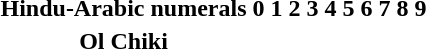<table style="text-align: center;">
<tr>
<th>Hindu-Arabic numerals</th>
<th>0</th>
<th>1</th>
<th>2</th>
<th>3</th>
<th>4</th>
<th>5</th>
<th>6</th>
<th>7</th>
<th>8</th>
<th>9</th>
</tr>
<tr>
<td><strong>Ol Chiki</strong></td>
<td></td>
<td></td>
<td></td>
<td></td>
<td></td>
<td></td>
<td></td>
<td></td>
<td></td>
<td></td>
</tr>
</table>
